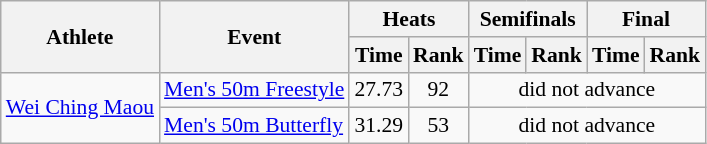<table class=wikitable style="font-size:90%">
<tr>
<th rowspan="2">Athlete</th>
<th rowspan="2">Event</th>
<th colspan="2">Heats</th>
<th colspan="2">Semifinals</th>
<th colspan="2">Final</th>
</tr>
<tr>
<th>Time</th>
<th>Rank</th>
<th>Time</th>
<th>Rank</th>
<th>Time</th>
<th>Rank</th>
</tr>
<tr>
<td rowspan="2"><a href='#'>Wei Ching Maou</a></td>
<td><a href='#'>Men's 50m Freestyle</a></td>
<td align=center>27.73</td>
<td align=center>92</td>
<td align=center colspan=4>did not advance</td>
</tr>
<tr>
<td><a href='#'>Men's 50m Butterfly</a></td>
<td align=center>31.29</td>
<td align=center>53</td>
<td align=center colspan=4>did not advance</td>
</tr>
</table>
